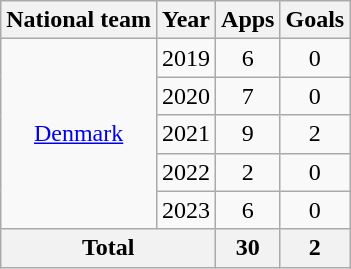<table class="wikitable" style="text-align:center">
<tr>
<th>National team</th>
<th>Year</th>
<th>Apps</th>
<th>Goals</th>
</tr>
<tr>
<td rowspan="5"><a href='#'>Denmark</a></td>
<td>2019</td>
<td>6</td>
<td>0</td>
</tr>
<tr>
<td>2020</td>
<td>7</td>
<td>0</td>
</tr>
<tr>
<td>2021</td>
<td>9</td>
<td>2</td>
</tr>
<tr>
<td>2022</td>
<td>2</td>
<td>0</td>
</tr>
<tr>
<td>2023</td>
<td>6</td>
<td>0</td>
</tr>
<tr>
<th colspan="2">Total</th>
<th>30</th>
<th>2</th>
</tr>
</table>
